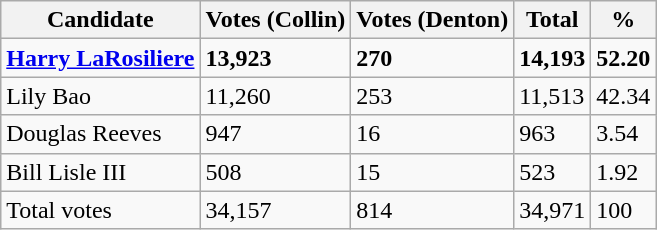<table class="wikitable">
<tr>
<th>Candidate</th>
<th>Votes (Collin)</th>
<th>Votes (Denton)</th>
<th>Total</th>
<th>%</th>
</tr>
<tr>
<td><strong><a href='#'>Harry LaRosiliere</a></strong></td>
<td><strong>13,923</strong></td>
<td><strong>270</strong></td>
<td><strong>14,193</strong></td>
<td><strong>52.20</strong></td>
</tr>
<tr>
<td>Lily Bao</td>
<td>11,260</td>
<td>253</td>
<td>11,513</td>
<td>42.34</td>
</tr>
<tr>
<td>Douglas Reeves</td>
<td>947</td>
<td>16</td>
<td>963</td>
<td>3.54</td>
</tr>
<tr>
<td>Bill Lisle III</td>
<td>508</td>
<td>15</td>
<td>523</td>
<td>1.92</td>
</tr>
<tr>
<td>Total votes</td>
<td>34,157</td>
<td>814</td>
<td>34,971</td>
<td>100</td>
</tr>
</table>
